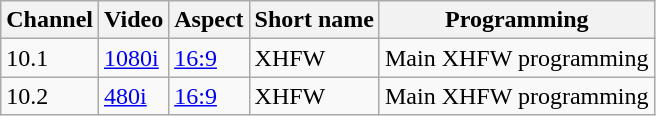<table class="wikitable sortable">
<tr>
<th>Channel</th>
<th>Video</th>
<th>Aspect</th>
<th>Short name</th>
<th>Programming</th>
</tr>
<tr>
<td>10.1</td>
<td><a href='#'>1080i</a></td>
<td><a href='#'>16:9</a></td>
<td>XHFW</td>
<td>Main XHFW programming</td>
</tr>
<tr>
<td>10.2</td>
<td><a href='#'>480i</a></td>
<td><a href='#'>16:9</a></td>
<td>XHFW</td>
<td>Main XHFW programming</td>
</tr>
</table>
